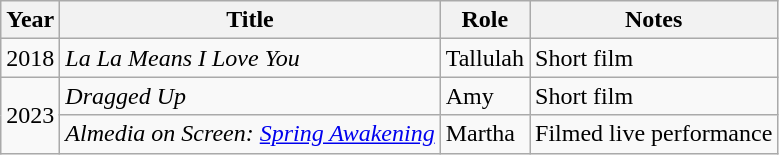<table class="wikitable">
<tr>
<th>Year</th>
<th>Title</th>
<th>Role</th>
<th>Notes</th>
</tr>
<tr>
<td>2018</td>
<td><em>La La Means I Love You</em></td>
<td>Tallulah</td>
<td>Short film</td>
</tr>
<tr>
<td rowspan="2">2023</td>
<td><em>Dragged Up</em></td>
<td>Amy</td>
<td>Short film</td>
</tr>
<tr>
<td><em>Almedia on Screen: <a href='#'>Spring Awakening</a></em></td>
<td>Martha</td>
<td>Filmed live performance</td>
</tr>
</table>
